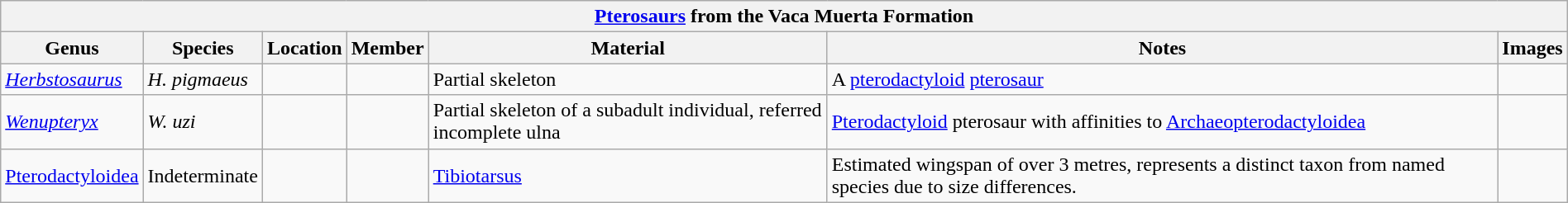<table class="wikitable" style="margin:auto; width:100%;">
<tr>
<th colspan="7" align="center"><strong><a href='#'>Pterosaurs</a> from the Vaca Muerta Formation</strong></th>
</tr>
<tr>
<th>Genus</th>
<th>Species</th>
<th>Location</th>
<th>Member</th>
<th>Material</th>
<th>Notes</th>
<th>Images</th>
</tr>
<tr>
<td><em><a href='#'>Herbstosaurus</a></em></td>
<td><em>H. pigmaeus</em></td>
<td></td>
<td></td>
<td>Partial skeleton</td>
<td>A <a href='#'>pterodactyloid</a> <a href='#'>pterosaur</a></td>
<td></td>
</tr>
<tr>
<td><em><a href='#'>Wenupteryx</a></em></td>
<td><em>W. uzi</em></td>
<td></td>
<td></td>
<td>Partial skeleton of a subadult individual, referred incomplete ulna</td>
<td><a href='#'>Pterodactyloid</a> pterosaur with affinities to <a href='#'>Archaeopterodactyloidea</a></td>
<td></td>
</tr>
<tr>
<td><a href='#'>Pterodactyloidea</a></td>
<td>Indeterminate</td>
<td></td>
<td></td>
<td><a href='#'>Tibiotarsus</a></td>
<td>Estimated wingspan of over 3 metres, represents a distinct taxon from named species due to size differences.</td>
<td></td>
</tr>
</table>
